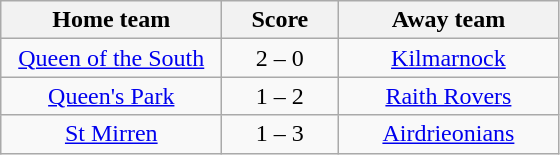<table class="wikitable" style="text-align: center">
<tr>
<th width=140>Home team</th>
<th width=70>Score</th>
<th width=140>Away team</th>
</tr>
<tr>
<td><a href='#'>Queen of the South</a></td>
<td>2 – 0</td>
<td><a href='#'>Kilmarnock</a></td>
</tr>
<tr>
<td><a href='#'>Queen's Park</a></td>
<td>1 – 2</td>
<td><a href='#'>Raith Rovers</a></td>
</tr>
<tr>
<td><a href='#'>St Mirren</a></td>
<td>1 – 3</td>
<td><a href='#'>Airdrieonians</a></td>
</tr>
</table>
